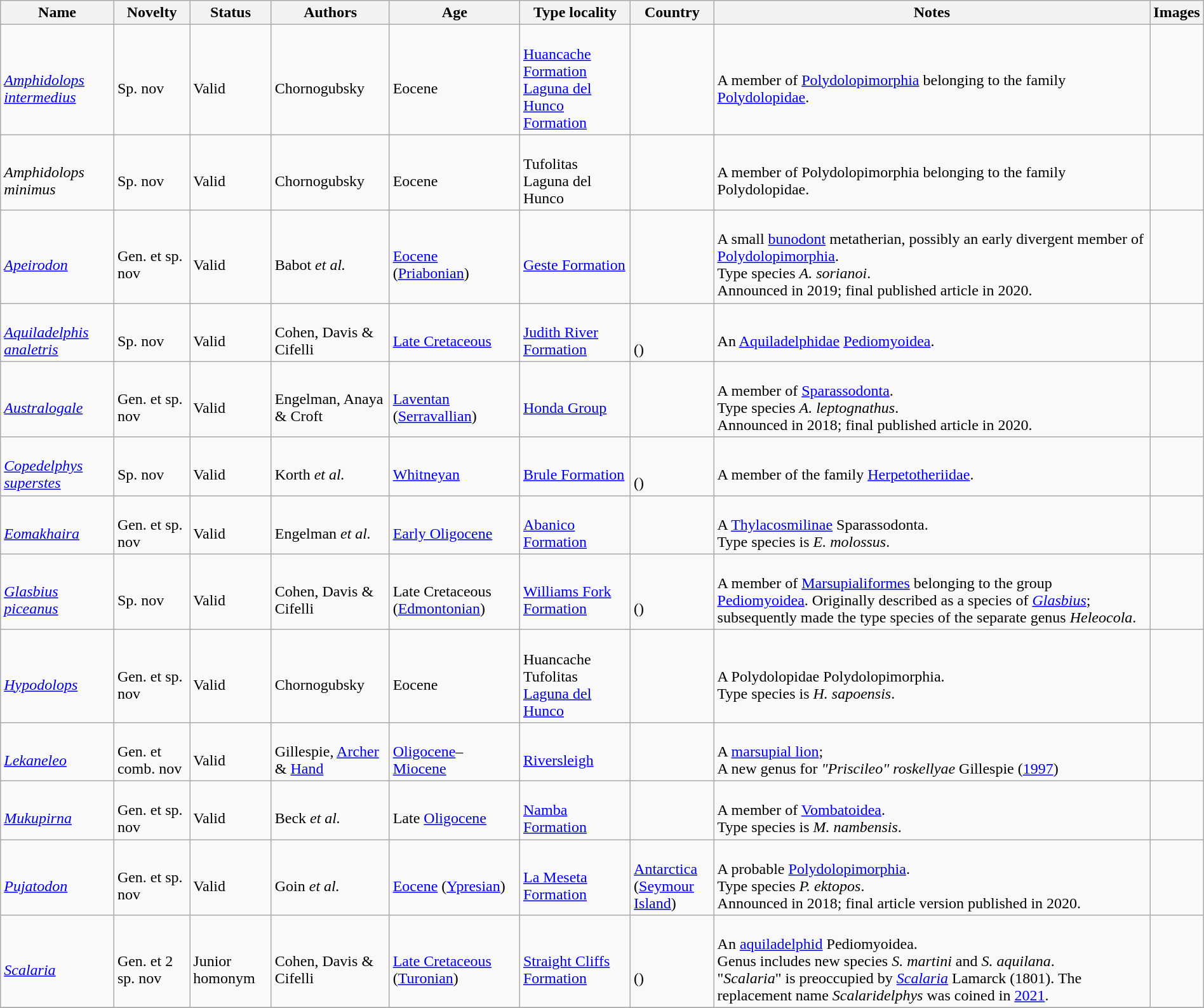<table class="wikitable sortable" align="center" width="100%">
<tr>
<th>Name</th>
<th>Novelty</th>
<th>Status</th>
<th>Authors</th>
<th>Age</th>
<th>Type locality</th>
<th>Country</th>
<th>Notes</th>
<th>Images</th>
</tr>
<tr>
<td><br><em><a href='#'>Amphidolops intermedius</a></em></td>
<td><br>Sp. nov</td>
<td><br>Valid</td>
<td><br>Chornogubsky</td>
<td><br>Eocene</td>
<td><br><a href='#'>Huancache Formation</a><br><a href='#'>Laguna del Hunco Formation</a></td>
<td><br></td>
<td><br>A member of <a href='#'>Polydolopimorphia</a> belonging to the family <a href='#'>Polydolopidae</a>.</td>
<td></td>
</tr>
<tr>
<td><br><em>Amphidolops minimus</em></td>
<td><br>Sp. nov</td>
<td><br>Valid</td>
<td><br>Chornogubsky</td>
<td><br>Eocene</td>
<td><br>Tufolitas Laguna del Hunco</td>
<td><br></td>
<td><br>A member of Polydolopimorphia belonging to the family Polydolopidae.</td>
<td></td>
</tr>
<tr>
<td><br><em><a href='#'>Apeirodon</a></em></td>
<td><br>Gen. et sp. nov</td>
<td><br>Valid</td>
<td><br>Babot <em>et al.</em></td>
<td><br><a href='#'>Eocene</a> (<a href='#'>Priabonian</a>)</td>
<td><br><a href='#'>Geste Formation</a></td>
<td><br></td>
<td><br>A small <a href='#'>bunodont</a> metatherian, possibly an early divergent member of <a href='#'>Polydolopimorphia</a>.<br> Type species <em>A. sorianoi</em>.<br> Announced in 2019; final published article in 2020.</td>
<td></td>
</tr>
<tr>
<td><br><em><a href='#'>Aquiladelphis analetris</a></em></td>
<td><br>Sp. nov</td>
<td><br>Valid</td>
<td><br>Cohen, Davis & Cifelli</td>
<td><br><a href='#'>Late Cretaceous</a></td>
<td><br><a href='#'>Judith River Formation</a></td>
<td><br><br>()</td>
<td><br>An <a href='#'>Aquiladelphidae</a> <a href='#'>Pediomyoidea</a>.</td>
<td></td>
</tr>
<tr>
<td><br><em><a href='#'>Australogale</a></em></td>
<td><br>Gen. et sp. nov</td>
<td><br>Valid</td>
<td><br>Engelman, Anaya & Croft</td>
<td><br><a href='#'>Laventan</a> (<a href='#'>Serravallian</a>)</td>
<td><br><a href='#'>Honda Group</a></td>
<td><br></td>
<td><br>A member of <a href='#'>Sparassodonta</a>.<br>Type species <em>A. leptognathus</em>.<br> Announced in 2018; final published article in 2020.</td>
<td></td>
</tr>
<tr>
<td><br><em><a href='#'>Copedelphys superstes</a></em></td>
<td><br>Sp. nov</td>
<td><br>Valid</td>
<td><br>Korth <em>et al.</em></td>
<td><br><a href='#'>Whitneyan</a></td>
<td><br><a href='#'>Brule Formation</a></td>
<td><br><br>()</td>
<td><br>A member of the family <a href='#'>Herpetotheriidae</a>.</td>
<td></td>
</tr>
<tr>
<td><br><em><a href='#'>Eomakhaira</a></em></td>
<td><br>Gen. et sp. nov</td>
<td><br>Valid</td>
<td><br>Engelman <em>et al.</em></td>
<td><br><a href='#'>Early Oligocene</a></td>
<td><br><a href='#'>Abanico Formation</a></td>
<td><br></td>
<td><br>A <a href='#'>Thylacosmilinae</a> Sparassodonta.<br> Type species is <em>E. molossus</em>.</td>
<td></td>
</tr>
<tr>
<td><br><em><a href='#'>Glasbius piceanus</a></em></td>
<td><br>Sp. nov</td>
<td><br>Valid</td>
<td><br>Cohen, Davis & Cifelli</td>
<td><br>Late Cretaceous (<a href='#'>Edmontonian</a>)</td>
<td><br><a href='#'>Williams Fork Formation</a></td>
<td><br><br>()</td>
<td><br>A member of <a href='#'>Marsupialiformes</a> belonging to the group <a href='#'>Pediomyoidea</a>. Originally described as a species of <em><a href='#'>Glasbius</a></em>; subsequently made the type species of the separate genus <em>Heleocola</em>.</td>
<td></td>
</tr>
<tr>
<td><br><em><a href='#'>Hypodolops</a></em></td>
<td><br>Gen. et sp. nov</td>
<td><br>Valid</td>
<td><br>Chornogubsky</td>
<td><br>Eocene</td>
<td><br>Huancache<br>Tufolitas <a href='#'>Laguna del Hunco</a></td>
<td><br></td>
<td><br>A Polydolopidae Polydolopimorphia.<br> Type species is <em>H. sapoensis</em>.</td>
<td></td>
</tr>
<tr>
<td><br><em><a href='#'>Lekaneleo</a></em></td>
<td><br>Gen. et comb. nov</td>
<td><br>Valid</td>
<td><br>Gillespie, <a href='#'>Archer</a> & <a href='#'>Hand</a></td>
<td><br><a href='#'>Oligocene</a>–<a href='#'>Miocene</a></td>
<td><br><a href='#'>Riversleigh</a></td>
<td><br></td>
<td><br>A <a href='#'>marsupial lion</a>;<br> A new genus for <em>"Priscileo" roskellyae</em> Gillespie (<a href='#'>1997</a>)</td>
<td></td>
</tr>
<tr>
<td><br><em><a href='#'>Mukupirna</a></em></td>
<td><br>Gen. et sp. nov</td>
<td><br>Valid</td>
<td><br>Beck <em>et al.</em></td>
<td><br>Late <a href='#'>Oligocene</a></td>
<td><br><a href='#'>Namba Formation</a></td>
<td><br></td>
<td><br>A member of <a href='#'>Vombatoidea</a>.<br> Type species is <em>M. nambensis</em>.</td>
<td></td>
</tr>
<tr>
<td><br><em><a href='#'>Pujatodon</a></em></td>
<td><br>Gen. et sp. nov</td>
<td><br>Valid</td>
<td><br>Goin <em>et al.</em></td>
<td><br><a href='#'>Eocene</a> (<a href='#'>Ypresian</a>)</td>
<td><br><a href='#'>La Meseta Formation</a></td>
<td><br><a href='#'>Antarctica</a><br>(<a href='#'>Seymour Island</a>)</td>
<td><br>A probable <a href='#'>Polydolopimorphia</a>.<br> Type species <em>P. ektopos</em>.<br> Announced in 2018; final article version published in 2020.</td>
<td></td>
</tr>
<tr>
<td><br><em><a href='#'>Scalaria</a></em></td>
<td><br>Gen. et 2 sp. nov</td>
<td><br>Junior homonym</td>
<td><br>Cohen, Davis & Cifelli</td>
<td><br><a href='#'>Late Cretaceous</a> (<a href='#'>Turonian</a>)</td>
<td><br><a href='#'>Straight Cliffs Formation</a></td>
<td><br><br>()</td>
<td><br>An <a href='#'>aquiladelphid</a> Pediomyoidea.<br> Genus includes new species <em>S. martini</em> and <em>S. aquilana</em>.<br> "<em>Scalaria</em>" is preoccupied by <em><a href='#'>Scalaria</a></em> Lamarck (1801). The replacement name <em>Scalaridelphys</em> was coined in <a href='#'>2021</a>.</td>
<td></td>
</tr>
<tr>
</tr>
</table>
